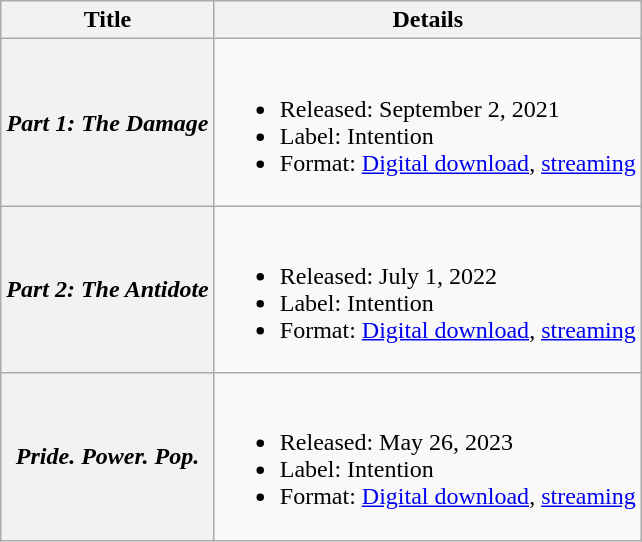<table class="wikitable plainrowheaders" border="1">
<tr>
<th scope="col">Title</th>
<th scope="col">Details</th>
</tr>
<tr>
<th scope="row"><em>Part 1: The Damage</em></th>
<td><br><ul><li>Released: September 2, 2021</li><li>Label: Intention</li><li>Format: <a href='#'>Digital download</a>, <a href='#'>streaming</a></li></ul></td>
</tr>
<tr>
<th scope="row"><em>Part 2: The Antidote</em></th>
<td><br><ul><li>Released: July 1, 2022</li><li>Label: Intention</li><li>Format: <a href='#'>Digital download</a>, <a href='#'>streaming</a></li></ul></td>
</tr>
<tr>
<th scope="row"><em>Pride. Power. Pop.</em></th>
<td><br><ul><li>Released: May 26, 2023</li><li>Label: Intention</li><li>Format: <a href='#'>Digital download</a>, <a href='#'>streaming</a></li></ul></td>
</tr>
</table>
